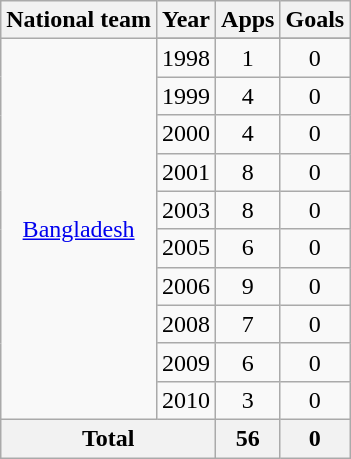<table class="wikitable" style="text-align:center">
<tr>
<th>National team</th>
<th>Year</th>
<th>Apps</th>
<th>Goals</th>
</tr>
<tr>
<td rowspan="11"><a href='#'>Bangladesh</a></td>
</tr>
<tr>
<td>1998</td>
<td>1</td>
<td>0</td>
</tr>
<tr>
<td>1999</td>
<td>4</td>
<td>0</td>
</tr>
<tr>
<td>2000</td>
<td>4</td>
<td>0</td>
</tr>
<tr>
<td>2001</td>
<td>8</td>
<td>0</td>
</tr>
<tr>
<td>2003</td>
<td>8</td>
<td>0</td>
</tr>
<tr>
<td>2005</td>
<td>6</td>
<td>0</td>
</tr>
<tr>
<td>2006</td>
<td>9</td>
<td>0</td>
</tr>
<tr>
<td>2008</td>
<td>7</td>
<td>0</td>
</tr>
<tr>
<td>2009</td>
<td>6</td>
<td>0</td>
</tr>
<tr>
<td>2010</td>
<td>3</td>
<td>0</td>
</tr>
<tr>
<th colspan="2">Total</th>
<th>56</th>
<th>0</th>
</tr>
</table>
